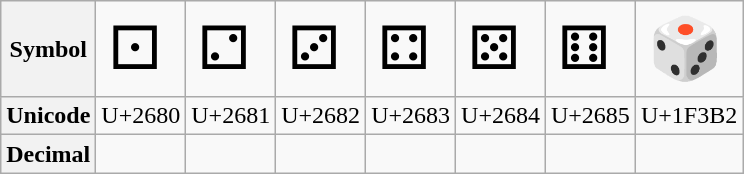<table class=wikitable>
<tr>
<th>Symbol</th>
<td style="font-size:250%">⚀</td>
<td style="font-size:250%">⚁</td>
<td style="font-size:250%">⚂</td>
<td style="font-size:250%">⚃</td>
<td style="font-size:250%">⚄</td>
<td style="font-size:250%">⚅</td>
<td style="font-size:250%">🎲</td>
</tr>
<tr>
<th>Unicode</th>
<td>U+2680</td>
<td>U+2681</td>
<td>U+2682</td>
<td>U+2683</td>
<td>U+2684</td>
<td>U+2685</td>
<td>U+1F3B2</td>
</tr>
<tr>
<th>Decimal</th>
<td></td>
<td></td>
<td></td>
<td></td>
<td></td>
<td></td>
<td></td>
</tr>
</table>
